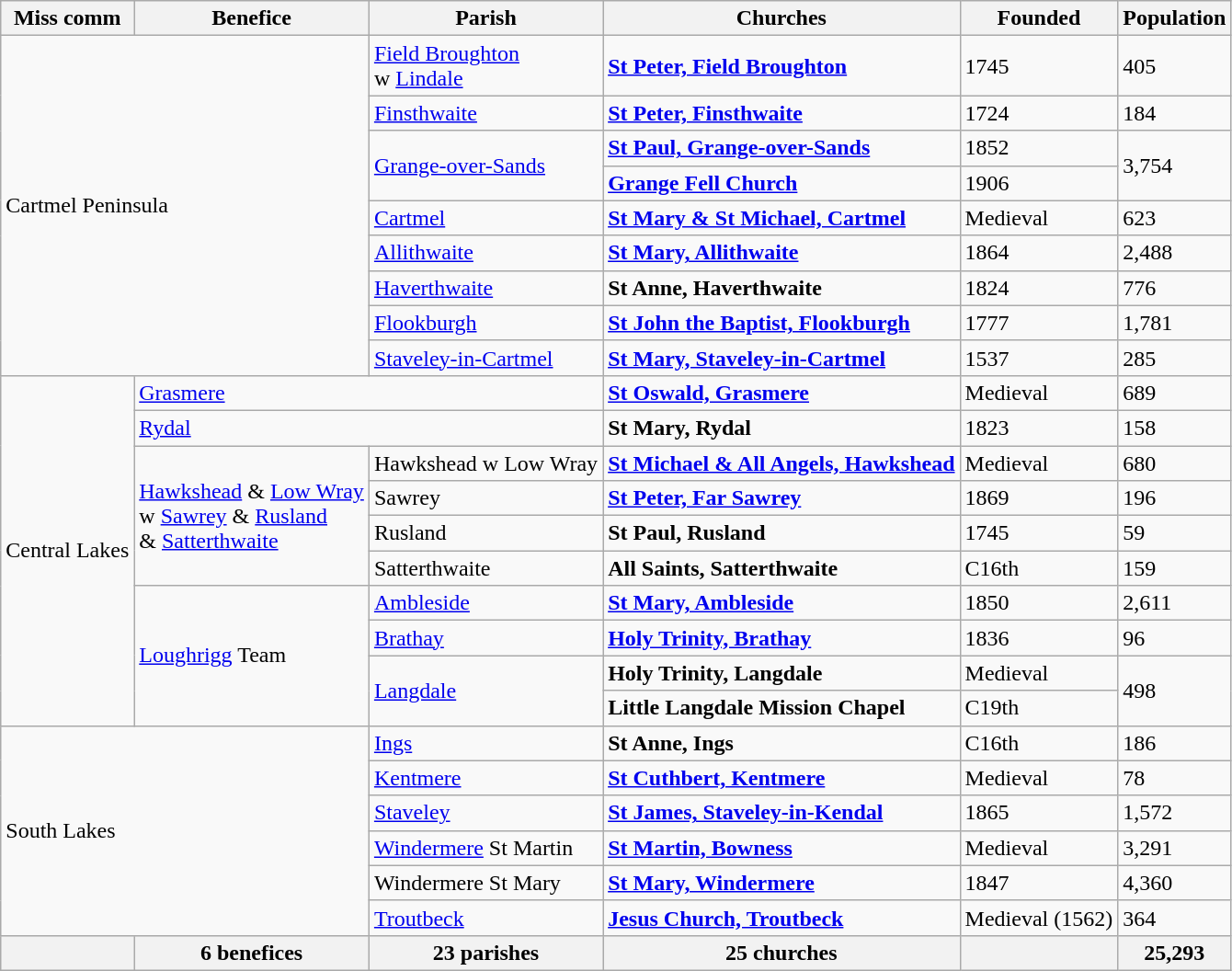<table class="wikitable">
<tr>
<th>Miss comm</th>
<th>Benefice</th>
<th>Parish</th>
<th>Churches</th>
<th>Founded</th>
<th>Population</th>
</tr>
<tr>
<td colspan="2" rowspan="9">Cartmel Peninsula</td>
<td><a href='#'>Field Broughton</a> <br>w <a href='#'>Lindale</a></td>
<td><a href='#'><strong>St Peter, Field Broughton</strong></a></td>
<td>1745</td>
<td>405</td>
</tr>
<tr>
<td><a href='#'>Finsthwaite</a></td>
<td><a href='#'><strong>St Peter, Finsthwaite</strong></a></td>
<td>1724</td>
<td>184</td>
</tr>
<tr>
<td rowspan="2"><a href='#'>Grange-over-Sands</a></td>
<td><a href='#'><strong>St Paul, Grange-over-Sands</strong></a></td>
<td>1852</td>
<td rowspan="2">3,754</td>
</tr>
<tr>
<td><a href='#'><strong>Grange Fell Church</strong></a></td>
<td>1906</td>
</tr>
<tr>
<td><a href='#'>Cartmel</a></td>
<td><a href='#'><strong>St Mary & St Michael, Cartmel</strong></a></td>
<td>Medieval</td>
<td>623</td>
</tr>
<tr>
<td><a href='#'>Allithwaite</a></td>
<td><a href='#'><strong>St Mary, Allithwaite</strong></a></td>
<td>1864</td>
<td>2,488</td>
</tr>
<tr>
<td><a href='#'>Haverthwaite</a></td>
<td><strong>St Anne, Haverthwaite</strong></td>
<td>1824</td>
<td>776</td>
</tr>
<tr>
<td><a href='#'>Flookburgh</a></td>
<td><a href='#'><strong>St John the Baptist, Flookburgh</strong></a></td>
<td>1777</td>
<td>1,781</td>
</tr>
<tr>
<td><a href='#'>Staveley-in-Cartmel</a></td>
<td><a href='#'><strong>St Mary, Staveley-in-Cartmel</strong></a></td>
<td>1537</td>
<td>285</td>
</tr>
<tr>
<td rowspan="10">Central Lakes</td>
<td colspan="2"><a href='#'>Grasmere</a></td>
<td><a href='#'><strong>St Oswald, Grasmere</strong></a></td>
<td>Medieval</td>
<td>689</td>
</tr>
<tr>
<td colspan="2"><a href='#'>Rydal</a></td>
<td><strong>St Mary, Rydal</strong></td>
<td>1823</td>
<td>158</td>
</tr>
<tr>
<td rowspan="4"><a href='#'>Hawkshead</a> & <a href='#'>Low Wray</a> <br>w <a href='#'>Sawrey</a> & <a href='#'>Rusland</a> <br>& <a href='#'>Satterthwaite</a></td>
<td>Hawkshead w Low Wray</td>
<td><a href='#'><strong>St Michael & All Angels, Hawkshead</strong></a></td>
<td>Medieval</td>
<td>680</td>
</tr>
<tr>
<td>Sawrey</td>
<td><a href='#'><strong>St Peter, Far Sawrey</strong></a></td>
<td>1869</td>
<td>196</td>
</tr>
<tr>
<td>Rusland</td>
<td><strong>St Paul, Rusland</strong></td>
<td>1745</td>
<td>59</td>
</tr>
<tr>
<td>Satterthwaite</td>
<td><strong>All Saints, Satterthwaite</strong></td>
<td>C16th</td>
<td>159</td>
</tr>
<tr>
<td rowspan="4"><a href='#'>Loughrigg</a> Team</td>
<td><a href='#'>Ambleside</a></td>
<td><a href='#'><strong>St Mary, Ambleside</strong></a></td>
<td>1850</td>
<td>2,611</td>
</tr>
<tr>
<td><a href='#'>Brathay</a></td>
<td><a href='#'><strong>Holy Trinity, Brathay</strong></a></td>
<td>1836</td>
<td>96</td>
</tr>
<tr>
<td rowspan="2"><a href='#'>Langdale</a></td>
<td><strong>Holy Trinity, Langdale</strong></td>
<td>Medieval</td>
<td rowspan="2">498</td>
</tr>
<tr>
<td><strong>Little Langdale Mission Chapel</strong></td>
<td>C19th</td>
</tr>
<tr>
<td colspan="2" rowspan="6">South Lakes</td>
<td><a href='#'>Ings</a></td>
<td><strong>St Anne, Ings</strong></td>
<td>C16th</td>
<td>186</td>
</tr>
<tr>
<td><a href='#'>Kentmere</a></td>
<td><a href='#'><strong>St Cuthbert, Kentmere</strong></a></td>
<td>Medieval</td>
<td>78</td>
</tr>
<tr>
<td><a href='#'>Staveley</a></td>
<td><a href='#'><strong>St James, Staveley-in-Kendal</strong></a></td>
<td>1865</td>
<td>1,572</td>
</tr>
<tr>
<td><a href='#'>Windermere</a> St Martin</td>
<td><a href='#'><strong>St Martin, Bowness</strong></a></td>
<td>Medieval</td>
<td>3,291</td>
</tr>
<tr>
<td>Windermere St Mary</td>
<td><a href='#'><strong>St Mary, Windermere</strong></a></td>
<td>1847</td>
<td>4,360</td>
</tr>
<tr>
<td><a href='#'>Troutbeck</a></td>
<td><strong><a href='#'>Jesus Church, Troutbeck</a></strong></td>
<td>Medieval (1562)</td>
<td>364</td>
</tr>
<tr>
<th></th>
<th>6 benefices</th>
<th>23 parishes</th>
<th>25 churches</th>
<th></th>
<th>25,293</th>
</tr>
</table>
